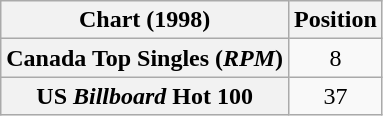<table class="wikitable sortable plainrowheaders" style="text-align:center">
<tr>
<th scope="col">Chart (1998)</th>
<th scope="col">Position<br></th>
</tr>
<tr>
<th scope="row">Canada Top Singles (<em>RPM</em>)</th>
<td>8</td>
</tr>
<tr>
<th scope="row">US <em>Billboard</em> Hot 100</th>
<td>37</td>
</tr>
</table>
